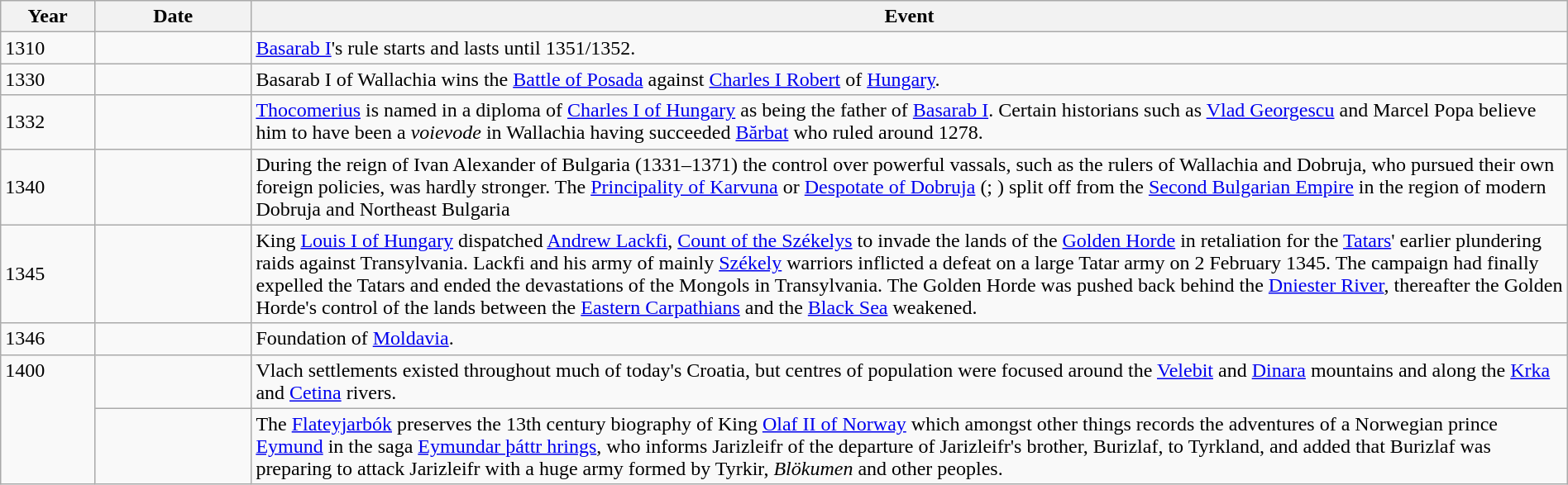<table class="wikitable" width="100%">
<tr>
<th style="width:6%">Year</th>
<th style="width:10%">Date</th>
<th>Event</th>
</tr>
<tr>
<td>1310</td>
<td></td>
<td><a href='#'>Basarab I</a>'s rule starts and lasts until 1351/1352.</td>
</tr>
<tr>
<td>1330</td>
<td></td>
<td>Basarab I of Wallachia wins the <a href='#'>Battle of Posada</a> against <a href='#'>Charles I Robert</a> of <a href='#'>Hungary</a>.</td>
</tr>
<tr>
<td>1332</td>
<td></td>
<td><a href='#'>Thocomerius</a> is named in a diploma of <a href='#'>Charles I of Hungary</a> as being the father of <a href='#'>Basarab I</a>. Certain historians such as <a href='#'>Vlad Georgescu</a> and Marcel Popa believe him to have been a <em>voievode</em> in Wallachia having succeeded <a href='#'>Bărbat</a> who ruled around 1278.</td>
</tr>
<tr>
<td>1340</td>
<td></td>
<td>During the reign of Ivan Alexander of Bulgaria (1331–1371) the control over powerful vassals, such as the rulers of Wallachia and Dobruja, who pursued their own foreign policies, was hardly stronger. The <a href='#'>Principality of Karvuna</a> or <a href='#'>Despotate of Dobruja</a> (; ) split off from the <a href='#'>Second Bulgarian Empire</a> in the region of modern Dobruja and Northeast Bulgaria</td>
</tr>
<tr>
<td>1345</td>
<td></td>
<td>King <a href='#'>Louis I of Hungary</a> dispatched <a href='#'>Andrew Lackfi</a>, <a href='#'>Count of the Székelys</a> to invade the lands of the <a href='#'>Golden Horde</a> in retaliation for the <a href='#'>Tatars</a>' earlier plundering raids against Transylvania. Lackfi and his army of mainly <a href='#'>Székely</a> warriors inflicted a defeat on a large Tatar army on 2 February 1345. The campaign had finally expelled the Tatars and ended the devastations of the Mongols in Transylvania. The Golden Horde was pushed back behind the <a href='#'>Dniester River</a>, thereafter the Golden Horde's control of the lands between the <a href='#'>Eastern Carpathians</a> and the <a href='#'>Black Sea</a> weakened.</td>
</tr>
<tr>
<td>1346</td>
<td></td>
<td>Foundation of <a href='#'>Moldavia</a>.</td>
</tr>
<tr>
<td rowspan="2" valign="top">1400</td>
<td></td>
<td>Vlach settlements existed throughout much of today's Croatia, but centres of population were focused around the <a href='#'>Velebit</a> and <a href='#'>Dinara</a> mountains and along the <a href='#'>Krka</a> and <a href='#'>Cetina</a> rivers.</td>
</tr>
<tr>
<td></td>
<td>The <a href='#'>Flateyjarbók</a> preserves the 13th century biography of King <a href='#'>Olaf II of Norway</a> which amongst other things records the adventures of a Norwegian prince <a href='#'>Eymund</a> in the saga <a href='#'>Eymundar þáttr hrings</a>, who informs Jarizleifr of the departure of Jarizleifr's brother, Burizlaf, to Tyrkland, and added that Burizlaf was preparing to attack Jarizleifr with a huge army formed by Tyrkir, <em>Blökumen</em> and other peoples.</td>
</tr>
</table>
